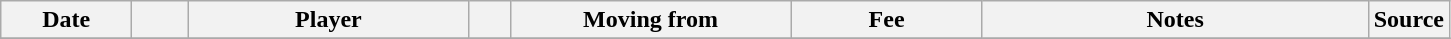<table class="wikitable sortable">
<tr>
<th style="width:80px;">Date</th>
<th style="width:30px;"></th>
<th style="width:180px;">Player</th>
<th style="width:20px;"></th>
<th style="width:180px;">Moving from</th>
<th style="width:120px;" class="unsortable">Fee</th>
<th style="width:250px;" class="unsortable">Notes</th>
<th style="width:20px;">Source</th>
</tr>
<tr>
</tr>
</table>
